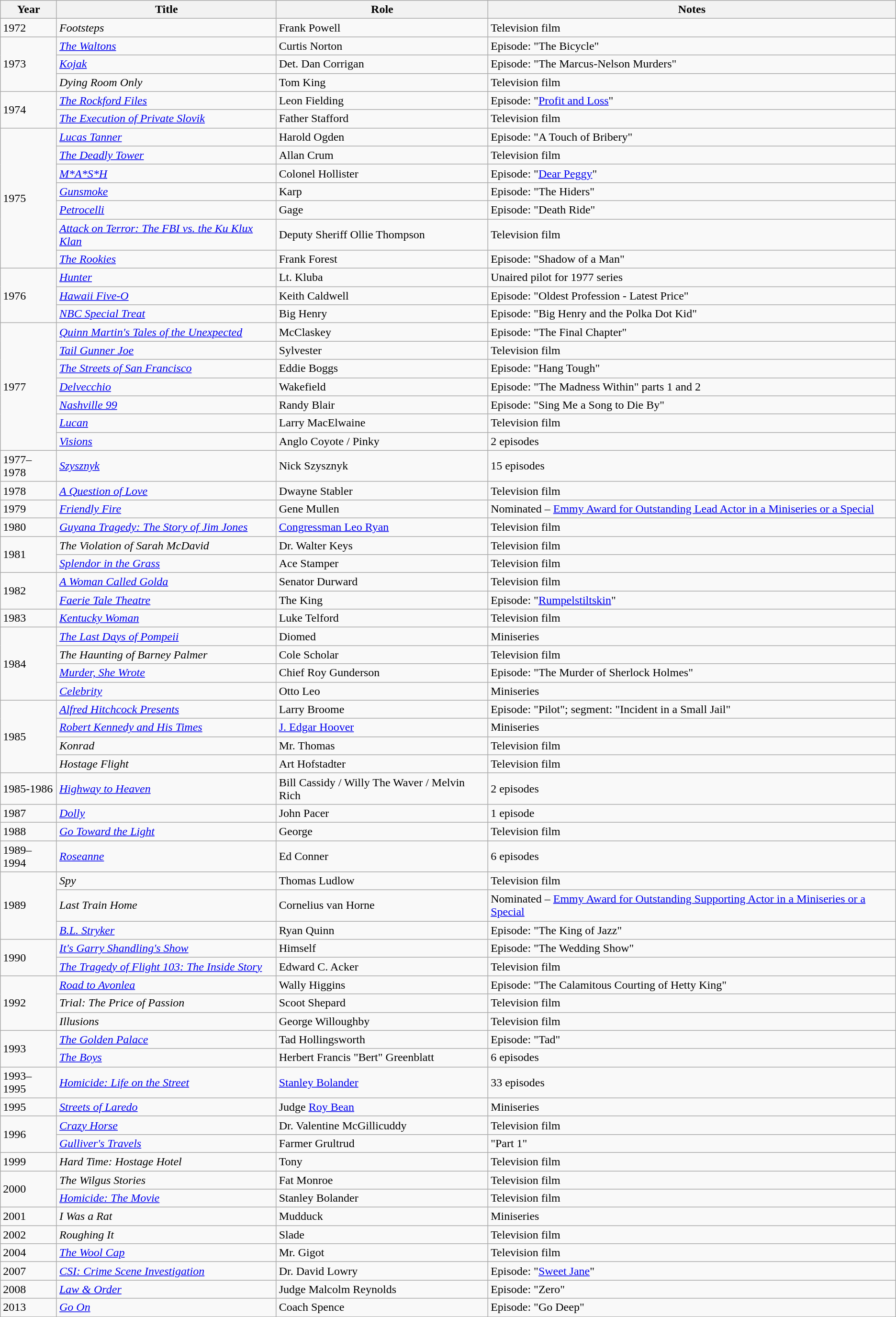<table class="wikitable sortable">
<tr>
<th>Year</th>
<th>Title</th>
<th>Role</th>
<th>Notes</th>
</tr>
<tr>
<td>1972</td>
<td><em>Footsteps</em></td>
<td>Frank Powell</td>
<td>Television film</td>
</tr>
<tr>
<td rowspan="3">1973</td>
<td><em><a href='#'>The Waltons</a></em></td>
<td>Curtis Norton</td>
<td>Episode: "The Bicycle"</td>
</tr>
<tr>
<td><em><a href='#'>Kojak</a></em></td>
<td>Det. Dan Corrigan</td>
<td>Episode: "The Marcus-Nelson Murders"</td>
</tr>
<tr>
<td><em>Dying Room Only</em></td>
<td>Tom King</td>
<td>Television film</td>
</tr>
<tr>
<td rowspan="2">1974</td>
<td><em><a href='#'>The Rockford Files</a></em></td>
<td>Leon Fielding</td>
<td>Episode: "<a href='#'>Profit and Loss</a>"</td>
</tr>
<tr>
<td><em><a href='#'>The Execution of Private Slovik</a></em></td>
<td>Father Stafford</td>
<td>Television film</td>
</tr>
<tr>
<td rowspan="7">1975</td>
<td><em><a href='#'>Lucas Tanner</a></em></td>
<td>Harold Ogden</td>
<td>Episode: "A Touch of Bribery"</td>
</tr>
<tr>
<td><em><a href='#'>The Deadly Tower</a></em></td>
<td>Allan Crum</td>
<td>Television film</td>
</tr>
<tr>
<td><em><a href='#'>M*A*S*H</a></em></td>
<td>Colonel Hollister</td>
<td>Episode: "<a href='#'>Dear Peggy</a>"</td>
</tr>
<tr>
<td><em><a href='#'>Gunsmoke</a></em></td>
<td>Karp</td>
<td>Episode: "The Hiders"</td>
</tr>
<tr>
<td><em><a href='#'>Petrocelli</a></em></td>
<td>Gage</td>
<td>Episode: "Death Ride"</td>
</tr>
<tr>
<td><em><a href='#'>Attack on Terror: The FBI vs. the Ku Klux Klan</a></em></td>
<td>Deputy Sheriff Ollie Thompson</td>
<td>Television film</td>
</tr>
<tr>
<td><em><a href='#'>The Rookies</a></em></td>
<td>Frank Forest</td>
<td>Episode: "Shadow of a Man"</td>
</tr>
<tr>
<td rowspan="3">1976</td>
<td><em><a href='#'>Hunter</a></em></td>
<td>Lt. Kluba</td>
<td>Unaired pilot for 1977 series</td>
</tr>
<tr>
<td><em><a href='#'>Hawaii Five-O</a></em></td>
<td>Keith Caldwell</td>
<td>Episode: "Oldest Profession - Latest Price"</td>
</tr>
<tr>
<td><em><a href='#'>NBC Special Treat</a></em></td>
<td>Big Henry</td>
<td>Episode: "Big Henry and the Polka Dot Kid"</td>
</tr>
<tr>
<td rowspan="7">1977</td>
<td><em><a href='#'>Quinn Martin's Tales of the Unexpected</a></em></td>
<td>McClaskey</td>
<td>Episode: "The Final Chapter"</td>
</tr>
<tr>
<td><em><a href='#'>Tail Gunner Joe</a></em></td>
<td>Sylvester</td>
<td>Television film</td>
</tr>
<tr>
<td><em><a href='#'>The Streets of San Francisco</a></em></td>
<td>Eddie Boggs</td>
<td>Episode: "Hang Tough"</td>
</tr>
<tr>
<td><em><a href='#'>Delvecchio</a></em></td>
<td>Wakefield</td>
<td>Episode: "The Madness Within" parts 1 and 2</td>
</tr>
<tr>
<td><em><a href='#'>Nashville 99</a></em></td>
<td>Randy Blair</td>
<td>Episode: "Sing Me a Song to Die By"</td>
</tr>
<tr>
<td><em><a href='#'>Lucan</a></em></td>
<td>Larry MacElwaine</td>
<td>Television film</td>
</tr>
<tr>
<td><em><a href='#'>Visions</a></em></td>
<td>Anglo Coyote / Pinky</td>
<td>2 episodes</td>
</tr>
<tr>
<td>1977–1978</td>
<td><em><a href='#'>Szysznyk</a></em></td>
<td>Nick Szysznyk</td>
<td>15 episodes</td>
</tr>
<tr>
<td>1978</td>
<td><em><a href='#'>A Question of Love</a></em></td>
<td>Dwayne Stabler</td>
<td>Television film</td>
</tr>
<tr>
<td>1979</td>
<td><em><a href='#'>Friendly Fire</a></em></td>
<td>Gene Mullen</td>
<td>Nominated – <a href='#'>Emmy Award for Outstanding Lead Actor in a Miniseries or a Special</a></td>
</tr>
<tr>
<td>1980</td>
<td><em><a href='#'>Guyana Tragedy: The Story of Jim Jones</a></em></td>
<td><a href='#'>Congressman Leo Ryan</a></td>
<td>Television film</td>
</tr>
<tr>
<td rowspan="2">1981</td>
<td><em>The Violation of Sarah McDavid</em></td>
<td>Dr. Walter Keys</td>
<td>Television film</td>
</tr>
<tr>
<td><em><a href='#'>Splendor in the Grass</a></em></td>
<td>Ace Stamper</td>
<td>Television film</td>
</tr>
<tr>
<td rowspan="2">1982</td>
<td><em><a href='#'>A Woman Called Golda</a></em></td>
<td>Senator Durward</td>
<td>Television film</td>
</tr>
<tr>
<td><em><a href='#'>Faerie Tale Theatre</a></em></td>
<td>The King</td>
<td>Episode: "<a href='#'>Rumpelstiltskin</a>"</td>
</tr>
<tr>
<td>1983</td>
<td><em><a href='#'>Kentucky Woman</a></em></td>
<td>Luke Telford</td>
<td>Television film</td>
</tr>
<tr>
<td rowspan="4">1984</td>
<td><em><a href='#'>The Last Days of Pompeii</a></em></td>
<td>Diomed</td>
<td>Miniseries</td>
</tr>
<tr>
<td><em>The Haunting of Barney Palmer</em></td>
<td>Cole Scholar</td>
<td>Television film</td>
</tr>
<tr>
<td><em><a href='#'>Murder, She Wrote</a></em></td>
<td>Chief Roy Gunderson</td>
<td>Episode: "The Murder of Sherlock Holmes"</td>
</tr>
<tr>
<td><em><a href='#'>Celebrity</a></em></td>
<td>Otto Leo</td>
<td>Miniseries</td>
</tr>
<tr>
<td rowspan="4">1985</td>
<td><em><a href='#'>Alfred Hitchcock Presents</a></em></td>
<td>Larry Broome</td>
<td>Episode: "Pilot"; segment: "Incident in a Small Jail"</td>
</tr>
<tr>
<td><em><a href='#'>Robert Kennedy and His Times</a></em></td>
<td><a href='#'>J. Edgar Hoover</a></td>
<td>Miniseries</td>
</tr>
<tr>
<td><em>Konrad</em></td>
<td>Mr. Thomas</td>
<td>Television film</td>
</tr>
<tr>
<td><em>Hostage Flight</em></td>
<td>Art Hofstadter</td>
<td>Television film</td>
</tr>
<tr>
<td>1985-1986</td>
<td><em><a href='#'>Highway to Heaven</a></em></td>
<td>Bill Cassidy / Willy The Waver / Melvin Rich</td>
<td>2 episodes</td>
</tr>
<tr>
<td>1987</td>
<td><em><a href='#'>Dolly</a></em></td>
<td>John Pacer</td>
<td>1 episode</td>
</tr>
<tr>
<td>1988</td>
<td><em><a href='#'>Go Toward the Light</a></em></td>
<td>George</td>
<td>Television film</td>
</tr>
<tr>
<td>1989–1994</td>
<td><em><a href='#'>Roseanne</a></em></td>
<td>Ed Conner</td>
<td>6 episodes</td>
</tr>
<tr>
<td rowspan="3">1989</td>
<td><em>Spy</em></td>
<td>Thomas Ludlow</td>
<td>Television film</td>
</tr>
<tr>
<td><em>Last Train Home</em></td>
<td>Cornelius van Horne</td>
<td>Nominated – <a href='#'>Emmy Award for Outstanding Supporting Actor in a Miniseries or a Special</a></td>
</tr>
<tr>
<td><em><a href='#'>B.L. Stryker</a></em></td>
<td>Ryan Quinn</td>
<td>Episode: "The King of Jazz"</td>
</tr>
<tr>
<td rowspan="2">1990</td>
<td><em><a href='#'>It's Garry Shandling's Show</a></em></td>
<td>Himself</td>
<td>Episode: "The Wedding Show"</td>
</tr>
<tr>
<td><em><a href='#'>The Tragedy of Flight 103: The Inside Story</a></em></td>
<td>Edward C. Acker</td>
<td>Television film</td>
</tr>
<tr>
<td rowspan="3">1992</td>
<td><em><a href='#'>Road to Avonlea</a></em></td>
<td>Wally Higgins</td>
<td>Episode: "The Calamitous Courting of Hetty King"</td>
</tr>
<tr>
<td><em>Trial: The Price of Passion</em></td>
<td>Scoot Shepard</td>
<td>Television film</td>
</tr>
<tr>
<td><em>Illusions</em></td>
<td>George Willoughby</td>
<td>Television film</td>
</tr>
<tr>
<td rowspan="2">1993</td>
<td><em><a href='#'>The Golden Palace</a></em></td>
<td>Tad Hollingsworth</td>
<td>Episode: "Tad"</td>
</tr>
<tr>
<td><em><a href='#'>The Boys</a></em></td>
<td>Herbert Francis "Bert" Greenblatt</td>
<td>6 episodes</td>
</tr>
<tr>
<td>1993–1995</td>
<td><em><a href='#'>Homicide: Life on the Street</a></em></td>
<td><a href='#'>Stanley Bolander</a></td>
<td>33 episodes</td>
</tr>
<tr>
<td>1995</td>
<td><em><a href='#'>Streets of Laredo</a></em></td>
<td>Judge <a href='#'>Roy Bean</a></td>
<td>Miniseries</td>
</tr>
<tr>
<td rowspan="2">1996</td>
<td><em><a href='#'>Crazy Horse</a></em></td>
<td>Dr. Valentine McGillicuddy</td>
<td>Television film</td>
</tr>
<tr>
<td><em><a href='#'>Gulliver's Travels</a></em></td>
<td>Farmer Grultrud</td>
<td>"Part 1"</td>
</tr>
<tr>
<td>1999</td>
<td><em>Hard Time: Hostage Hotel</em></td>
<td>Tony</td>
<td>Television film</td>
</tr>
<tr>
<td rowspan="2">2000</td>
<td><em>The Wilgus Stories</em></td>
<td>Fat Monroe</td>
<td>Television film</td>
</tr>
<tr>
<td><em><a href='#'>Homicide: The Movie</a></em></td>
<td>Stanley Bolander</td>
<td>Television film</td>
</tr>
<tr>
<td>2001</td>
<td><em>I Was a Rat</em></td>
<td>Mudduck</td>
<td>Miniseries</td>
</tr>
<tr>
<td>2002</td>
<td><em>Roughing It</em></td>
<td>Slade</td>
<td>Television film</td>
</tr>
<tr>
<td>2004</td>
<td><em><a href='#'>The Wool Cap</a></em></td>
<td>Mr. Gigot</td>
<td>Television film</td>
</tr>
<tr>
<td>2007</td>
<td><em><a href='#'>CSI: Crime Scene Investigation</a></em></td>
<td>Dr. David Lowry</td>
<td>Episode: "<a href='#'>Sweet Jane</a>"</td>
</tr>
<tr>
<td>2008</td>
<td><em><a href='#'>Law & Order</a></em></td>
<td>Judge Malcolm Reynolds</td>
<td>Episode: "Zero"</td>
</tr>
<tr>
<td>2013</td>
<td><em><a href='#'>Go On</a></em></td>
<td>Coach Spence</td>
<td>Episode: "Go Deep"</td>
</tr>
</table>
